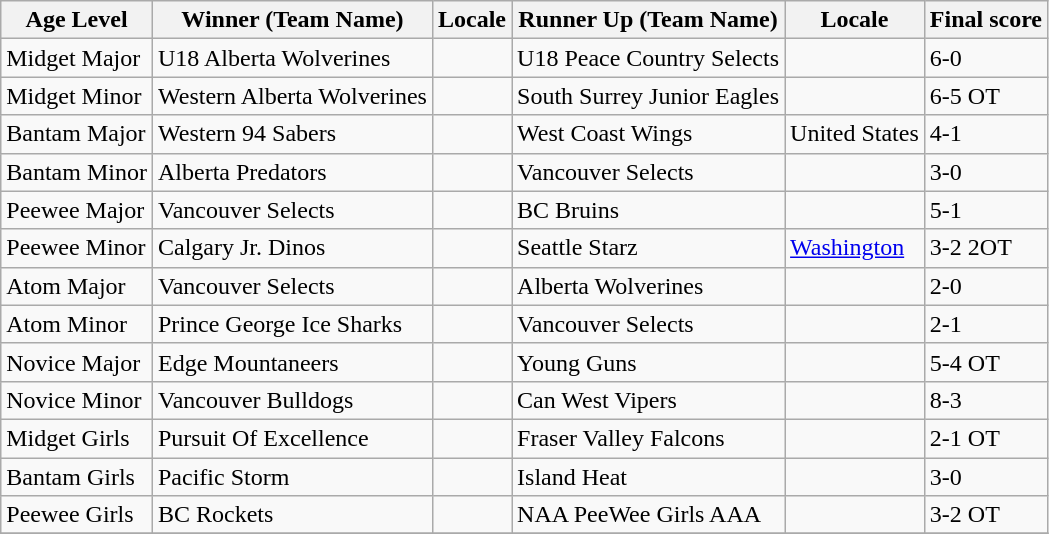<table class="wikitable">
<tr>
<th>Age Level</th>
<th>Winner (Team Name)</th>
<th>Locale</th>
<th>Runner Up (Team Name)</th>
<th>Locale</th>
<th>Final score</th>
</tr>
<tr>
<td>Midget Major</td>
<td>U18 Alberta Wolverines</td>
<td></td>
<td>U18 Peace Country Selects</td>
<td></td>
<td>6-0</td>
</tr>
<tr>
<td>Midget Minor</td>
<td>Western Alberta Wolverines</td>
<td></td>
<td>South Surrey Junior Eagles</td>
<td></td>
<td>6-5 OT</td>
</tr>
<tr>
<td>Bantam Major</td>
<td>Western 94 Sabers</td>
<td></td>
<td>West Coast Wings</td>
<td> United States</td>
<td>4-1</td>
</tr>
<tr>
<td>Bantam Minor</td>
<td>Alberta Predators</td>
<td></td>
<td>Vancouver Selects</td>
<td></td>
<td>3-0</td>
</tr>
<tr>
<td>Peewee Major</td>
<td>Vancouver Selects</td>
<td></td>
<td>BC Bruins</td>
<td></td>
<td>5-1</td>
</tr>
<tr>
<td>Peewee Minor</td>
<td>Calgary Jr. Dinos</td>
<td></td>
<td>Seattle Starz</td>
<td> <a href='#'>Washington</a></td>
<td>3-2 2OT</td>
</tr>
<tr>
<td>Atom Major</td>
<td>Vancouver Selects</td>
<td></td>
<td>Alberta Wolverines</td>
<td></td>
<td>2-0</td>
</tr>
<tr>
<td>Atom Minor</td>
<td>Prince George Ice Sharks</td>
<td></td>
<td>Vancouver Selects</td>
<td></td>
<td>2-1</td>
</tr>
<tr>
<td>Novice Major</td>
<td>Edge Mountaneers</td>
<td></td>
<td>Young Guns</td>
<td></td>
<td>5-4 OT</td>
</tr>
<tr>
<td>Novice Minor</td>
<td>Vancouver Bulldogs</td>
<td></td>
<td>Can West Vipers</td>
<td></td>
<td>8-3</td>
</tr>
<tr>
<td>Midget Girls</td>
<td>Pursuit Of Excellence</td>
<td></td>
<td>Fraser Valley Falcons</td>
<td></td>
<td>2-1 OT</td>
</tr>
<tr>
<td>Bantam Girls</td>
<td>Pacific Storm</td>
<td></td>
<td>Island Heat</td>
<td></td>
<td>3-0</td>
</tr>
<tr>
<td>Peewee Girls</td>
<td>BC Rockets</td>
<td></td>
<td>NAA PeeWee Girls AAA</td>
<td></td>
<td>3-2 OT</td>
</tr>
<tr>
</tr>
</table>
